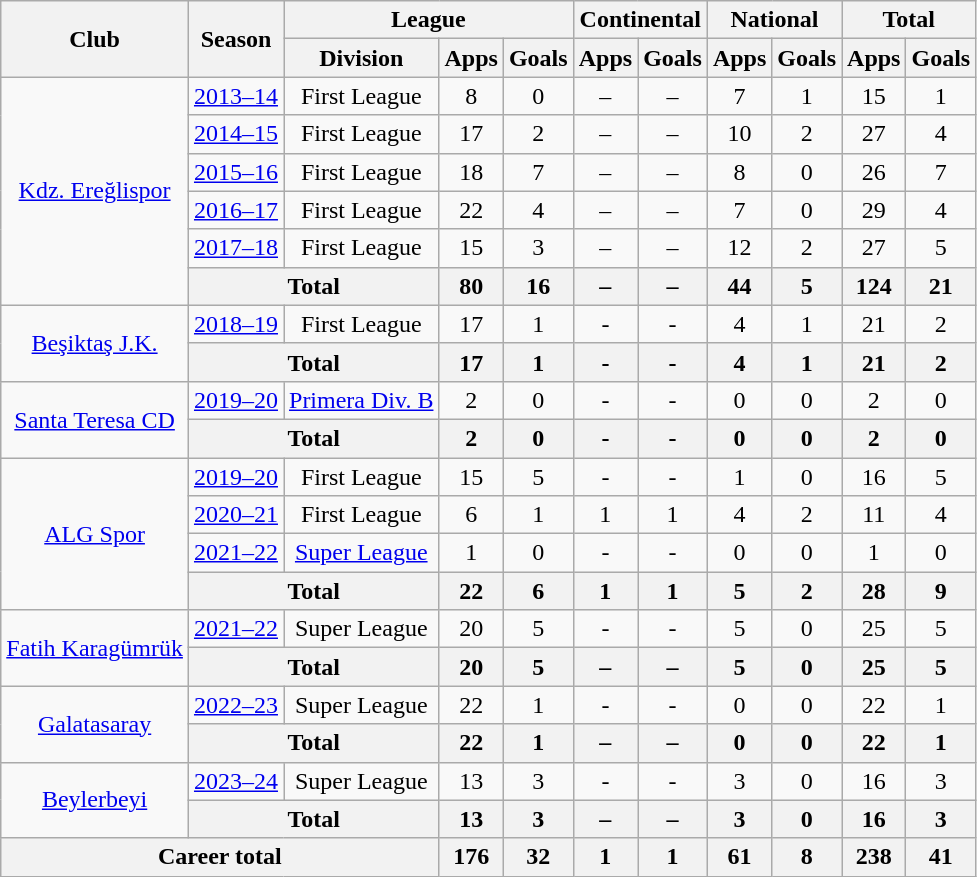<table class="wikitable" style="text-align: center;">
<tr>
<th rowspan=2>Club</th>
<th rowspan=2>Season</th>
<th colspan=3>League</th>
<th colspan=2>Continental</th>
<th colspan=2>National</th>
<th colspan=2>Total</th>
</tr>
<tr>
<th>Division</th>
<th>Apps</th>
<th>Goals</th>
<th>Apps</th>
<th>Goals</th>
<th>Apps</th>
<th>Goals</th>
<th>Apps</th>
<th>Goals</th>
</tr>
<tr>
<td rowspan=6><a href='#'>Kdz. Ereğlispor</a></td>
<td><a href='#'>2013–14</a></td>
<td>First League</td>
<td>8</td>
<td>0</td>
<td>–</td>
<td>–</td>
<td>7</td>
<td>1</td>
<td>15</td>
<td>1</td>
</tr>
<tr>
<td><a href='#'>2014–15</a></td>
<td>First League</td>
<td>17</td>
<td>2</td>
<td>–</td>
<td>–</td>
<td>10</td>
<td>2</td>
<td>27</td>
<td>4</td>
</tr>
<tr>
<td><a href='#'>2015–16</a></td>
<td>First League</td>
<td>18</td>
<td>7</td>
<td>–</td>
<td>–</td>
<td>8</td>
<td>0</td>
<td>26</td>
<td>7</td>
</tr>
<tr>
<td><a href='#'>2016–17</a></td>
<td>First League</td>
<td>22</td>
<td>4</td>
<td>–</td>
<td>–</td>
<td>7</td>
<td>0</td>
<td>29</td>
<td>4</td>
</tr>
<tr>
<td><a href='#'>2017–18</a></td>
<td>First League</td>
<td>15</td>
<td>3</td>
<td>–</td>
<td>–</td>
<td>12</td>
<td>2</td>
<td>27</td>
<td>5</td>
</tr>
<tr>
<th colspan=2>Total</th>
<th>80</th>
<th>16</th>
<th>–</th>
<th>–</th>
<th>44</th>
<th>5</th>
<th>124</th>
<th>21</th>
</tr>
<tr>
<td rowspan=2><a href='#'>Beşiktaş J.K.</a></td>
<td><a href='#'>2018–19</a></td>
<td>First League</td>
<td>17</td>
<td>1</td>
<td>-</td>
<td>-</td>
<td>4</td>
<td>1</td>
<td>21</td>
<td>2</td>
</tr>
<tr>
<th colspan="2">Total</th>
<th>17</th>
<th>1</th>
<th>-</th>
<th>-</th>
<th>4</th>
<th>1</th>
<th>21</th>
<th>2</th>
</tr>
<tr>
<td rowspan=2><a href='#'>Santa Teresa CD</a></td>
<td><a href='#'>2019–20</a></td>
<td><a href='#'>Primera Div. B</a></td>
<td>2</td>
<td>0</td>
<td>-</td>
<td>-</td>
<td>0</td>
<td>0</td>
<td>2</td>
<td>0</td>
</tr>
<tr>
<th colspan="2">Total</th>
<th>2</th>
<th>0</th>
<th>-</th>
<th>-</th>
<th>0</th>
<th>0</th>
<th>2</th>
<th>0</th>
</tr>
<tr>
<td rowspan=4><a href='#'>ALG Spor</a></td>
<td><a href='#'>2019–20</a></td>
<td>First League</td>
<td>15</td>
<td>5</td>
<td>-</td>
<td>-</td>
<td>1</td>
<td>0</td>
<td>16</td>
<td>5</td>
</tr>
<tr>
<td><a href='#'>2020–21</a></td>
<td>First League</td>
<td>6</td>
<td>1</td>
<td>1</td>
<td>1</td>
<td>4</td>
<td>2</td>
<td>11</td>
<td>4</td>
</tr>
<tr>
<td><a href='#'>2021–22</a></td>
<td><a href='#'>Super League</a></td>
<td>1</td>
<td>0</td>
<td>-</td>
<td>-</td>
<td>0</td>
<td>0</td>
<td>1</td>
<td>0</td>
</tr>
<tr>
<th colspan="2">Total</th>
<th>22</th>
<th>6</th>
<th>1</th>
<th>1</th>
<th>5</th>
<th>2</th>
<th>28</th>
<th>9</th>
</tr>
<tr>
<td rowspan=2><a href='#'>Fatih Karagümrük</a></td>
<td><a href='#'>2021–22</a></td>
<td>Super League</td>
<td>20</td>
<td>5</td>
<td>-</td>
<td>-</td>
<td>5</td>
<td>0</td>
<td>25</td>
<td>5</td>
</tr>
<tr>
<th colspan="2">Total</th>
<th>20</th>
<th>5</th>
<th>–</th>
<th>–</th>
<th>5</th>
<th>0</th>
<th>25</th>
<th>5</th>
</tr>
<tr>
<td rowspan=2><a href='#'>Galatasaray</a></td>
<td><a href='#'>2022–23</a></td>
<td>Super League</td>
<td>22</td>
<td>1</td>
<td>-</td>
<td>-</td>
<td>0</td>
<td>0</td>
<td>22</td>
<td>1</td>
</tr>
<tr>
<th colspan="2">Total</th>
<th>22</th>
<th>1</th>
<th>–</th>
<th>–</th>
<th>0</th>
<th>0</th>
<th>22</th>
<th>1</th>
</tr>
<tr>
<td rowspan=2><a href='#'>Beylerbeyi</a></td>
<td><a href='#'>2023–24</a></td>
<td>Super League</td>
<td>13</td>
<td>3</td>
<td>-</td>
<td>-</td>
<td>3</td>
<td>0</td>
<td>16</td>
<td>3</td>
</tr>
<tr>
<th colspan="2">Total</th>
<th>13</th>
<th>3</th>
<th>–</th>
<th>–</th>
<th>3</th>
<th>0</th>
<th>16</th>
<th>3</th>
</tr>
<tr>
<th colspan=3>Career total</th>
<th>176</th>
<th>32</th>
<th>1</th>
<th>1</th>
<th>61</th>
<th>8</th>
<th>238</th>
<th>41</th>
</tr>
</table>
